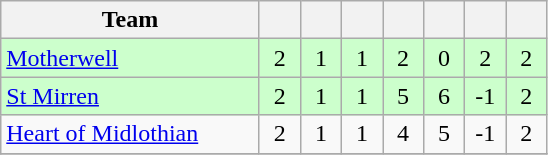<table class="wikitable" style="text-align:center;">
<tr>
<th width=165>Team</th>
<th width=20></th>
<th width=20></th>
<th width=20></th>
<th width=20></th>
<th width=20></th>
<th width=20></th>
<th width=20></th>
</tr>
<tr style="background:#cfc;">
<td align="left"><a href='#'>Motherwell</a></td>
<td>2</td>
<td>1</td>
<td>1</td>
<td>2</td>
<td>0</td>
<td>2</td>
<td>2</td>
</tr>
<tr style="background:#cfc;">
<td align="left"><a href='#'>St Mirren</a></td>
<td>2</td>
<td>1</td>
<td>1</td>
<td>5</td>
<td>6</td>
<td>-1</td>
<td>2</td>
</tr>
<tr>
<td align="left"><a href='#'>Heart of Midlothian</a></td>
<td>2</td>
<td>1</td>
<td>1</td>
<td>4</td>
<td>5</td>
<td>-1</td>
<td>2</td>
</tr>
<tr>
</tr>
</table>
